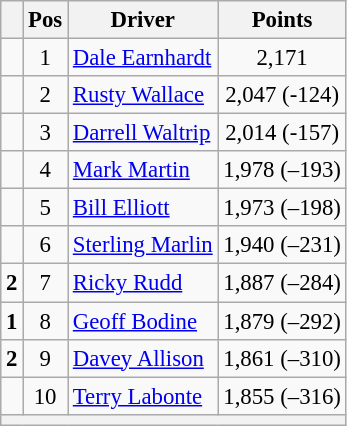<table class="wikitable" style="font-size: 95%;">
<tr>
<th></th>
<th>Pos</th>
<th>Driver</th>
<th>Points</th>
</tr>
<tr>
<td align="left"></td>
<td style="text-align:center;">1</td>
<td><a href='#'>Dale Earnhardt</a></td>
<td style="text-align:center;">2,171</td>
</tr>
<tr>
<td align="left"></td>
<td style="text-align:center;">2</td>
<td><a href='#'>Rusty Wallace</a></td>
<td style="text-align:center;">2,047 (-124)</td>
</tr>
<tr>
<td align="left"></td>
<td style="text-align:center;">3</td>
<td><a href='#'>Darrell Waltrip</a></td>
<td style="text-align:center;">2,014 (-157)</td>
</tr>
<tr>
<td align="left"></td>
<td style="text-align:center;">4</td>
<td><a href='#'>Mark Martin</a></td>
<td style="text-align:center;">1,978 (–193)</td>
</tr>
<tr>
<td align="left"></td>
<td style="text-align:center;">5</td>
<td><a href='#'>Bill Elliott</a></td>
<td style="text-align:center;">1,973 (–198)</td>
</tr>
<tr>
<td align="left"></td>
<td style="text-align:center;">6</td>
<td><a href='#'>Sterling Marlin</a></td>
<td style="text-align:center;">1,940 (–231)</td>
</tr>
<tr>
<td align="left">  <strong>2</strong></td>
<td style="text-align:center;">7</td>
<td><a href='#'>Ricky Rudd</a></td>
<td style="text-align:center;">1,887 (–284)</td>
</tr>
<tr>
<td align="left">  <strong>1</strong></td>
<td style="text-align:center;">8</td>
<td><a href='#'>Geoff Bodine</a></td>
<td style="text-align:center;">1,879 (–292)</td>
</tr>
<tr>
<td align="left">  <strong>2</strong></td>
<td style="text-align:center;">9</td>
<td><a href='#'>Davey Allison</a></td>
<td style="text-align:center;">1,861 (–310)</td>
</tr>
<tr>
<td align="left"></td>
<td style="text-align:center;">10</td>
<td><a href='#'>Terry Labonte</a></td>
<td style="text-align:center;">1,855 (–316)</td>
</tr>
<tr class="sortbottom">
<th colspan="9"></th>
</tr>
</table>
